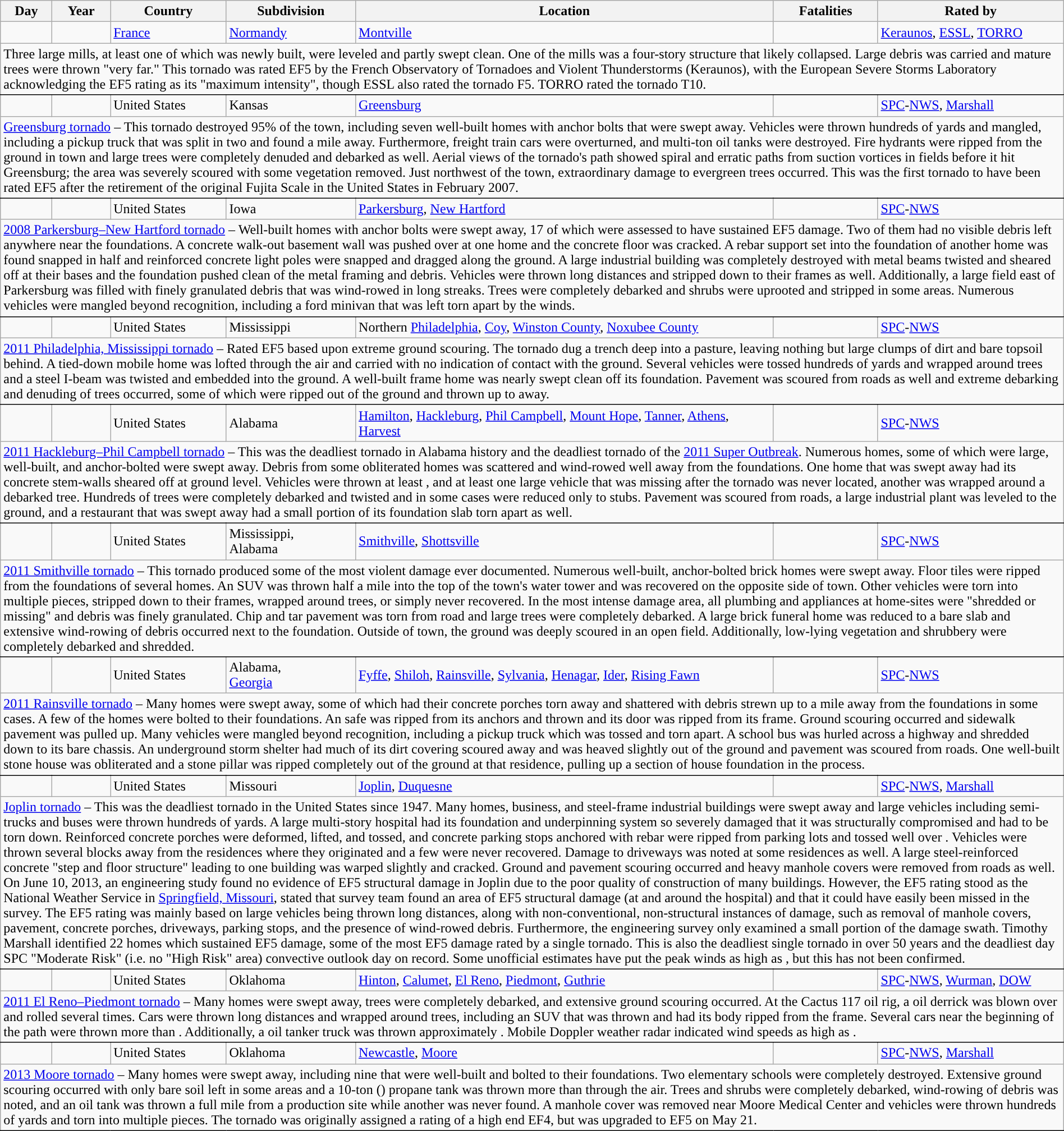<table class="wikitable sortable" style="width:100%;">
<tr>
<th scope="col" align="center" class="unsortable">Day</th>
<th scope="col" align="center" class="unsortable">Year</th>
<th scope="col" align="center">Country</th>
<th scope="col" align="center">Subdivision</th>
<th scope="col" align="center">Location</th>
<th scope="col" align="center">Fatalities</th>
<th scope="col" align="center">Rated by</th>
</tr>
<tr>
<td></td>
<td></td>
<td><a href='#'>France</a></td>
<td><a href='#'>Normandy</a></td>
<td><a href='#'>Montville</a></td>
<td></td>
<td><a href='#'>Keraunos</a>, <a href='#'>ESSL</a>, <a href='#'>TORRO</a></td>
</tr>
<tr class="expand-child">
<td colspan="7" style=" border-bottom: 1px solid black;">Three large mills, at least one of which was newly built, were leveled and partly swept clean. One of the mills was a four-story structure that likely collapsed. Large debris was carried  and mature trees were thrown "very far." This tornado was rated EF5 by the French Observatory of Tornadoes and Violent Thunderstorms (Keraunos), with the European Severe Storms Laboratory acknowledging the EF5 rating as its "maximum intensity", though ESSL also rated the tornado F5. TORRO rated the tornado T10.</td>
</tr>
<tr>
<td></td>
<td></td>
<td>United States</td>
<td>Kansas</td>
<td><a href='#'>Greensburg</a></td>
<td></td>
<td><a href='#'>SPC</a>-<a href='#'>NWS</a>, <a href='#'>Marshall</a></td>
</tr>
<tr class="expand-child">
<td colspan="7" style=" border-bottom: 1px solid black;"><a href='#'>Greensburg tornado</a> – This tornado destroyed 95% of the town, including seven well-built homes with anchor bolts that were swept away. Vehicles were thrown hundreds of yards and mangled, including a pickup truck that was split in two and found a mile away. Furthermore, freight train cars were overturned, and multi-ton oil tanks were destroyed. Fire hydrants were ripped from the ground in town and large trees were completely denuded and debarked as well. Aerial views of the tornado's path showed spiral and erratic paths from suction vortices in fields before it hit Greensburg; the area was severely scoured with some vegetation removed. Just northwest of the town, extraordinary damage to evergreen trees occurred. This was the first tornado to have been rated EF5 after the retirement of the original Fujita Scale in the United States in February 2007.</td>
</tr>
<tr>
<td></td>
<td></td>
<td>United States</td>
<td>Iowa</td>
<td><a href='#'>Parkersburg</a>, <a href='#'>New Hartford</a></td>
<td></td>
<td><a href='#'>SPC</a>-<a href='#'>NWS</a></td>
</tr>
<tr class="expand-child">
<td colspan="7" style=" border-bottom: 1px solid black;"><a href='#'>2008 Parkersburg–New Hartford tornado</a> – Well-built homes with anchor bolts were swept away, 17 of which were assessed to have sustained EF5 damage. Two of them had no visible debris left anywhere near the foundations. A concrete walk-out basement wall was pushed over at one home and the concrete floor was cracked. A rebar support set into the foundation of another home was found snapped in half and reinforced concrete light poles were snapped and dragged along the ground. A large industrial building was completely destroyed with metal beams twisted and sheared off at their bases and the foundation pushed clean of the metal framing and debris. Vehicles were thrown long distances and stripped down to their frames as well. Additionally, a large field east of Parkersburg was filled with finely granulated debris that was wind-rowed in long streaks. Trees were completely debarked and shrubs were uprooted and stripped in some areas. Numerous vehicles were mangled beyond recognition, including a ford minivan that was left torn apart by the winds.</td>
</tr>
<tr id="2010">
<td></td>
<td></td>
<td>United States</td>
<td>Mississippi</td>
<td>Northern <a href='#'>Philadelphia</a>, <a href='#'>Coy</a>, <a href='#'>Winston County</a>, <a href='#'>Noxubee County</a></td>
<td></td>
<td><a href='#'>SPC</a>-<a href='#'>NWS</a></td>
</tr>
<tr class="expand-child">
<td colspan="7" style=" border-bottom: 1px solid black;"><a href='#'>2011 Philadelphia, Mississippi tornado</a> – Rated EF5 based upon extreme ground scouring. The tornado dug a trench  deep into a pasture, leaving nothing but large clumps of dirt and bare topsoil behind. A tied-down mobile home was lofted through the air and carried  with no indication of contact with the ground. Several vehicles were tossed hundreds of yards and wrapped around trees and a steel I-beam was twisted and embedded into the ground. A well-built frame home was nearly swept clean off its foundation. Pavement was scoured from roads as well and extreme debarking and denuding of trees occurred, some of which were ripped out of the ground and thrown up to  away.</td>
</tr>
<tr>
<td></td>
<td></td>
<td>United States</td>
<td>Alabama</td>
<td><a href='#'>Hamilton</a>, <a href='#'>Hackleburg</a>, <a href='#'>Phil Campbell</a>, <a href='#'>Mount Hope</a>, <a href='#'>Tanner</a>, <a href='#'>Athens</a>, <a href='#'>Harvest</a></td>
<td></td>
<td><a href='#'>SPC</a>-<a href='#'>NWS</a></td>
</tr>
<tr class="expand-child">
<td colspan="7" style=" border-bottom: 1px solid black;"><a href='#'>2011 Hackleburg–Phil Campbell tornado</a> – This was the deadliest tornado in Alabama history and the deadliest tornado of the <a href='#'>2011 Super Outbreak</a>. Numerous homes, some of which were large, well-built, and anchor-bolted were swept away. Debris from some obliterated homes was scattered and wind-rowed well away from the foundations. One home that was swept away had its concrete stem-walls sheared off at ground level. Vehicles were thrown at least , and at least one large vehicle that was missing after the tornado was never located, another was wrapped around a debarked tree. Hundreds of trees were completely debarked and twisted and in some cases were reduced only to stubs. Pavement was scoured from roads, a large industrial plant was leveled to the ground, and a restaurant that was swept away had a small portion of its foundation slab torn apart as well.</td>
</tr>
<tr>
<td></td>
<td></td>
<td>United States</td>
<td>Mississippi,<br>Alabama</td>
<td><a href='#'>Smithville</a>, <a href='#'>Shottsville</a></td>
<td></td>
<td><a href='#'>SPC</a>-<a href='#'>NWS</a></td>
</tr>
<tr class="expand-child">
<td colspan="7" style=" border-bottom: 1px solid black;"><a href='#'>2011 Smithville tornado</a> – This tornado produced some of the most violent damage ever documented. Numerous well-built, anchor-bolted brick homes were swept away. Floor tiles were ripped from the foundations of several homes. An SUV was thrown half a mile into the top of the town's water tower and was recovered on the opposite side of town. Other vehicles were torn into multiple pieces, stripped down to their frames, wrapped around trees, or simply never recovered. In the most intense damage area, all plumbing and appliances at home-sites were "shredded or missing" and debris was finely granulated. Chip and tar pavement was torn from road and large trees were completely debarked. A large brick funeral home was reduced to a bare slab and extensive wind-rowing of debris occurred next to the foundation. Outside of town, the ground was deeply scoured in an open field. Additionally, low-lying vegetation and shrubbery were completely debarked and shredded.</td>
</tr>
<tr>
<td></td>
<td></td>
<td>United States</td>
<td>Alabama,<br><a href='#'>Georgia</a></td>
<td><a href='#'>Fyffe</a>, <a href='#'>Shiloh</a>, <a href='#'>Rainsville</a>, <a href='#'>Sylvania</a>, <a href='#'>Henagar</a>, <a href='#'>Ider</a>, <a href='#'>Rising Fawn</a></td>
<td></td>
<td><a href='#'>SPC</a>-<a href='#'>NWS</a></td>
</tr>
<tr class="expand-child">
<td colspan="7" style=" border-bottom: 1px solid black;"><a href='#'>2011 Rainsville tornado</a> – Many homes were swept away, some of which had their concrete porches torn away and shattered with debris strewn up to a mile away from the foundations in some cases. A few of the homes were bolted to their foundations. An  safe was ripped from its anchors and thrown  and its door was ripped from its frame. Ground scouring occurred and sidewalk pavement was pulled up. Many vehicles were mangled beyond recognition, including a pickup truck which was tossed  and torn apart. A school bus was hurled across a highway and shredded down to its bare chassis. An underground storm shelter had much of its dirt covering scoured away and was heaved slightly out of the ground and pavement was scoured from roads. One well-built stone house was obliterated and a stone pillar was ripped completely out of the ground at that residence, pulling up a section of house foundation in the process.</td>
</tr>
<tr>
<td></td>
<td></td>
<td>United States</td>
<td>Missouri</td>
<td><a href='#'>Joplin</a>, <a href='#'>Duquesne</a></td>
<td></td>
<td><a href='#'>SPC</a>-<a href='#'>NWS</a>, <a href='#'>Marshall</a></td>
</tr>
<tr class="expand-child">
<td colspan="7" style=" border-bottom: 1px solid black;"><a href='#'>Joplin tornado</a> – This was the deadliest tornado in the United States since 1947. Many homes, business, and steel-frame industrial buildings were swept away and large vehicles including semi-trucks and buses were thrown hundreds of yards. A large multi-story hospital had its foundation and underpinning system so severely damaged that it was structurally compromised and had to be torn down. Reinforced concrete porches were deformed, lifted, and tossed, and  concrete parking stops anchored with rebar were ripped from parking lots and tossed well over . Vehicles were thrown several blocks away from the residences where they originated and a few were never recovered. Damage to driveways was noted at some residences as well. A large steel-reinforced concrete "step and floor structure" leading to one building was warped slightly and cracked. Ground and pavement scouring occurred and heavy manhole covers were removed from roads as well. On June 10, 2013, an engineering study found no evidence of EF5 structural damage in Joplin due to the poor quality of construction of many buildings. However, the EF5 rating stood as the National Weather Service in <a href='#'>Springfield, Missouri</a>, stated that survey team found an area of EF5 structural damage (at and around the hospital) and that it could have easily been missed in the survey. The EF5 rating was mainly based on large vehicles being thrown long distances, along with non-conventional, non-structural instances of damage, such as removal of manhole covers, pavement, concrete porches, driveways, parking stops, and the presence of wind-rowed debris. Furthermore, the engineering survey only examined a small portion of the damage swath. Timothy Marshall identified 22 homes which sustained EF5 damage, some of the most EF5 damage rated by a single tornado. This is also the deadliest single tornado in over 50 years and the deadliest day SPC "Moderate Risk" (i.e. no "High Risk" area) convective outlook day on record. Some unofficial estimates have put the peak winds as high as , but this has not been confirmed.</td>
</tr>
<tr>
<td></td>
<td></td>
<td>United States</td>
<td>Oklahoma</td>
<td><a href='#'>Hinton</a>, <a href='#'>Calumet</a>, <a href='#'>El Reno</a>, <a href='#'>Piedmont</a>, <a href='#'>Guthrie</a></td>
<td></td>
<td><a href='#'>SPC</a>-<a href='#'>NWS</a>, <a href='#'>Wurman</a>, <a href='#'>DOW</a></td>
</tr>
<tr class="expand-child">
<td colspan="7" style=" border-bottom: 1px solid black;"><a href='#'>2011 El Reno–Piedmont tornado</a> – Many homes were swept away, trees were completely debarked, and extensive ground scouring occurred. At the Cactus 117 oil rig, a  oil derrick was blown over and rolled several times. Cars were thrown long distances and wrapped around trees, including an SUV that was thrown  and had its body ripped from the frame. Several cars near the beginning of the path were thrown more than . Additionally, a  oil tanker truck was thrown approximately . Mobile Doppler weather radar indicated wind speeds as high as .</td>
</tr>
<tr>
<td></td>
<td></td>
<td>United States</td>
<td>Oklahoma</td>
<td><a href='#'>Newcastle</a>, <a href='#'>Moore</a></td>
<td></td>
<td><a href='#'>SPC</a>-<a href='#'>NWS</a>, <a href='#'>Marshall</a></td>
</tr>
<tr class="expand-child">
<td colspan="7" style=" border-bottom: 1px solid black;"><a href='#'>2013 Moore tornado</a> – Many homes were swept away, including nine that were well-built and bolted to their foundations. Two elementary schools were completely destroyed. Extensive ground scouring occurred with only bare soil left in some areas and a 10-ton ()  propane tank was thrown more than  through the air. Trees and shrubs were completely debarked, wind-rowing of debris was noted, and an oil tank was thrown a full mile from a production site while another was never found. A manhole cover was removed near Moore Medical Center and vehicles were thrown hundreds of yards and torn into multiple pieces. The tornado was originally assigned a rating of a high end EF4, but was upgraded to EF5 on May 21.</td>
</tr>
</table>
